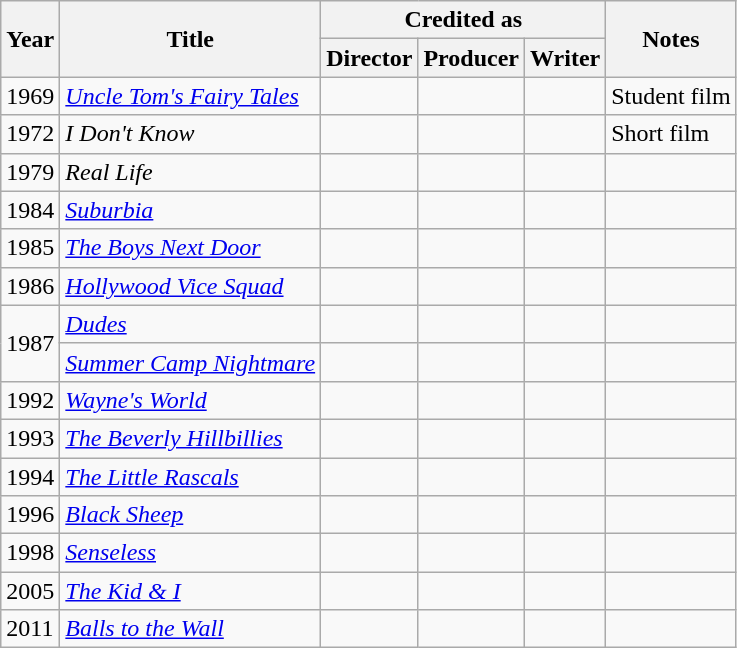<table class="wikitable">
<tr>
<th rowspan="2">Year</th>
<th rowspan="2">Title</th>
<th colspan="3">Credited as</th>
<th rowspan="2">Notes</th>
</tr>
<tr>
<th>Director</th>
<th>Producer</th>
<th>Writer</th>
</tr>
<tr>
<td>1969</td>
<td><em><a href='#'>Uncle Tom's Fairy Tales</a></em></td>
<td></td>
<td></td>
<td></td>
<td>Student film</td>
</tr>
<tr>
<td>1972</td>
<td><em>I Don't Know</em></td>
<td></td>
<td></td>
<td></td>
<td>Short film</td>
</tr>
<tr>
<td>1979</td>
<td><em>Real Life</em></td>
<td></td>
<td></td>
<td></td>
<td></td>
</tr>
<tr>
<td>1984</td>
<td><em><a href='#'>Suburbia</a></em></td>
<td></td>
<td></td>
<td></td>
<td></td>
</tr>
<tr>
<td>1985</td>
<td><em><a href='#'>The Boys Next Door</a></em></td>
<td></td>
<td></td>
<td></td>
<td></td>
</tr>
<tr>
<td>1986</td>
<td><em><a href='#'>Hollywood Vice Squad</a></em></td>
<td></td>
<td></td>
<td></td>
<td></td>
</tr>
<tr>
<td rowspan=2>1987</td>
<td><em><a href='#'>Dudes</a></em></td>
<td></td>
<td></td>
<td></td>
<td></td>
</tr>
<tr>
<td><em><a href='#'>Summer Camp Nightmare</a></em></td>
<td></td>
<td></td>
<td></td>
<td></td>
</tr>
<tr>
<td>1992</td>
<td><em><a href='#'>Wayne's World</a></em></td>
<td></td>
<td></td>
<td></td>
<td></td>
</tr>
<tr>
<td>1993</td>
<td><em><a href='#'>The Beverly Hillbillies</a></em></td>
<td></td>
<td></td>
<td></td>
<td></td>
</tr>
<tr>
<td>1994</td>
<td><em><a href='#'>The Little Rascals</a></em></td>
<td></td>
<td></td>
<td></td>
<td></td>
</tr>
<tr>
<td>1996</td>
<td><em><a href='#'>Black Sheep</a></em></td>
<td></td>
<td></td>
<td></td>
<td></td>
</tr>
<tr>
<td>1998</td>
<td><em><a href='#'>Senseless</a></em></td>
<td></td>
<td></td>
<td></td>
<td></td>
</tr>
<tr>
<td>2005</td>
<td><em><a href='#'>The Kid & I</a></em></td>
<td></td>
<td></td>
<td></td>
<td></td>
</tr>
<tr>
<td>2011</td>
<td><em><a href='#'>Balls to the Wall</a></em></td>
<td></td>
<td></td>
<td></td>
<td></td>
</tr>
</table>
